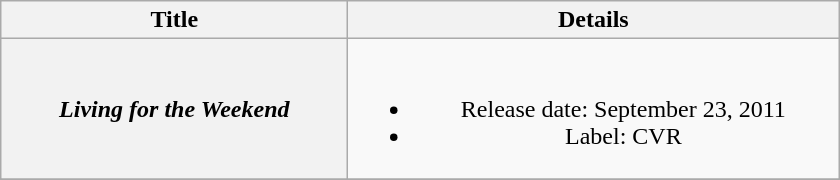<table class="wikitable plainrowheaders" style="text-align:center;">
<tr>
<th style="width:14em;">Title</th>
<th style="width:20em;">Details</th>
</tr>
<tr>
<th scope="row"><em>Living for the Weekend</em></th>
<td><br><ul><li>Release date: September 23, 2011</li><li>Label: CVR</li></ul></td>
</tr>
<tr>
</tr>
</table>
